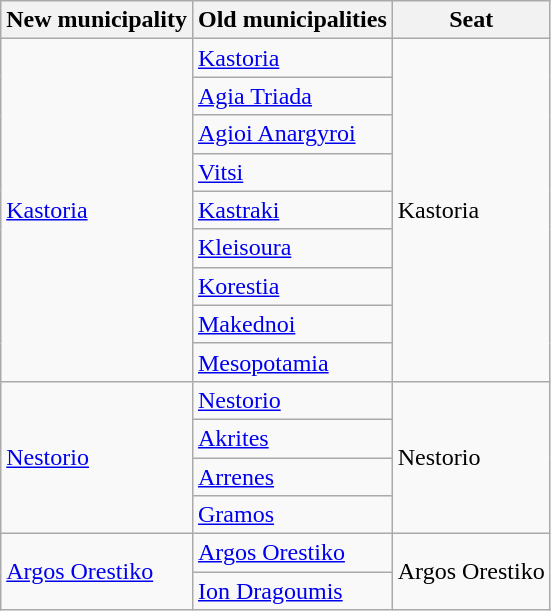<table class="wikitable">
<tr>
<th>New municipality</th>
<th>Old municipalities</th>
<th>Seat</th>
</tr>
<tr>
<td rowspan=9><a href='#'>Kastoria</a></td>
<td><a href='#'>Kastoria</a></td>
<td rowspan=9>Kastoria</td>
</tr>
<tr>
<td><a href='#'>Agia Triada</a></td>
</tr>
<tr>
<td><a href='#'>Agioi Anargyroi</a></td>
</tr>
<tr>
<td><a href='#'>Vitsi</a></td>
</tr>
<tr>
<td><a href='#'>Kastraki</a></td>
</tr>
<tr>
<td><a href='#'>Kleisoura</a></td>
</tr>
<tr>
<td><a href='#'>Korestia</a></td>
</tr>
<tr>
<td><a href='#'>Makednoi</a></td>
</tr>
<tr>
<td><a href='#'>Mesopotamia</a></td>
</tr>
<tr>
<td rowspan=4><a href='#'>Nestorio</a></td>
<td><a href='#'>Nestorio</a></td>
<td rowspan=4>Nestorio</td>
</tr>
<tr>
<td><a href='#'>Akrites</a></td>
</tr>
<tr>
<td><a href='#'>Arrenes</a></td>
</tr>
<tr>
<td><a href='#'>Gramos</a></td>
</tr>
<tr>
<td rowspan=2><a href='#'>Argos Orestiko</a></td>
<td><a href='#'>Argos Orestiko</a></td>
<td rowspan=2>Argos Orestiko</td>
</tr>
<tr>
<td><a href='#'>Ion Dragoumis</a></td>
</tr>
</table>
